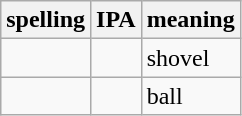<table class="wikitable">
<tr>
<th>spelling</th>
<th>IPA</th>
<th>meaning</th>
</tr>
<tr>
<td></td>
<td></td>
<td>shovel</td>
</tr>
<tr>
<td></td>
<td></td>
<td>ball</td>
</tr>
</table>
